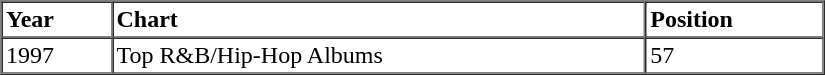<table border=1 cellspacing=0 cellpadding=2 width="550px">
<tr>
<th align="left">Year</th>
<th align="left">Chart</th>
<th align="left">Position</th>
</tr>
<tr>
<td align="left">1997</td>
<td align="left">Top R&B/Hip-Hop Albums</td>
<td align="left">57</td>
</tr>
<tr>
</tr>
</table>
